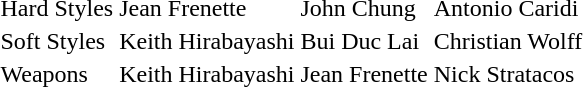<table>
<tr>
<td>Hard Styles</td>
<td>Jean Frenette </td>
<td>John Chung </td>
<td>Antonio Caridi </td>
</tr>
<tr>
<td>Soft Styles</td>
<td>Keith Hirabayashi </td>
<td>Bui Duc Lai </td>
<td>Christian Wolff </td>
</tr>
<tr>
<td>Weapons</td>
<td>Keith Hirabayashi </td>
<td>Jean Frenette </td>
<td>Nick Stratacos </td>
</tr>
<tr>
</tr>
</table>
